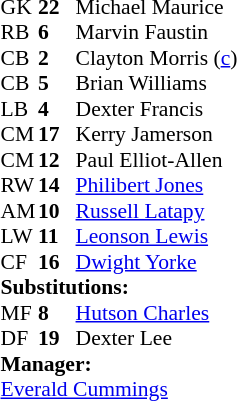<table style="font-size:90%; margin:0.2em auto;" cellspacing="0" cellpadding="0">
<tr>
<th width="25"></th>
<th width="25"></th>
</tr>
<tr>
<td>GK</td>
<td><strong>22</strong></td>
<td>Michael Maurice</td>
</tr>
<tr>
<td>RB</td>
<td><strong>6</strong></td>
<td>Marvin Faustin</td>
</tr>
<tr>
<td>CB</td>
<td><strong>2</strong></td>
<td>Clayton Morris (<a href='#'>c</a>)</td>
</tr>
<tr>
<td>CB</td>
<td><strong>5</strong></td>
<td>Brian Williams</td>
</tr>
<tr>
<td>LB</td>
<td><strong>4</strong></td>
<td>Dexter Francis</td>
</tr>
<tr>
<td>CM</td>
<td><strong>17</strong></td>
<td>Kerry Jamerson</td>
</tr>
<tr>
<td>CM</td>
<td><strong>12</strong></td>
<td>Paul Elliot-Allen</td>
<td></td>
<td></td>
</tr>
<tr>
<td>RW</td>
<td><strong>14</strong></td>
<td><a href='#'>Philibert Jones</a></td>
</tr>
<tr>
<td>AM</td>
<td><strong>10</strong></td>
<td><a href='#'>Russell Latapy</a></td>
</tr>
<tr>
<td>LW</td>
<td><strong>11</strong></td>
<td><a href='#'>Leonson Lewis</a></td>
</tr>
<tr>
<td>CF</td>
<td><strong>16</strong></td>
<td><a href='#'>Dwight Yorke</a></td>
<td></td>
<td></td>
</tr>
<tr>
<td colspan=4><strong>Substitutions:</strong></td>
</tr>
<tr>
<td>MF</td>
<td><strong>8</strong></td>
<td><a href='#'>Hutson Charles</a></td>
<td></td>
<td></td>
</tr>
<tr>
<td>DF</td>
<td><strong>19</strong></td>
<td>Dexter Lee</td>
<td></td>
<td></td>
</tr>
<tr>
<td colspan=4><strong>Manager:</strong></td>
</tr>
<tr>
<td colspan="4"><a href='#'>Everald Cummings</a></td>
</tr>
</table>
